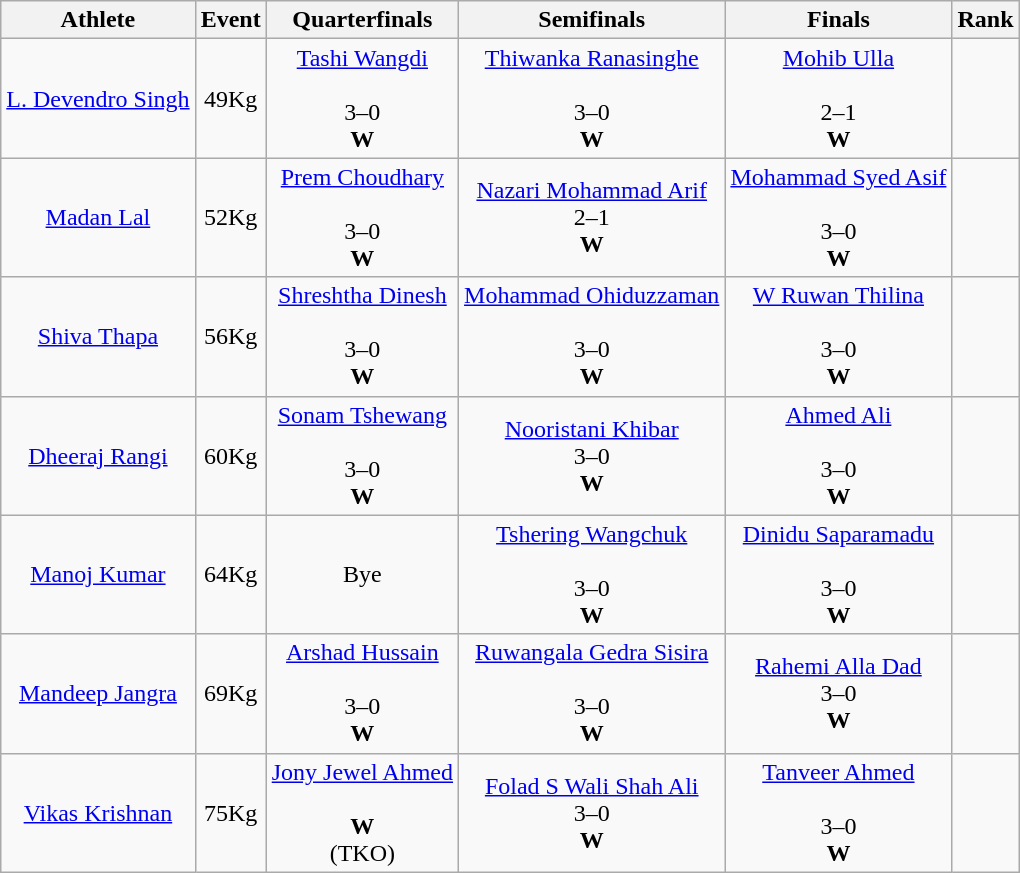<table class="wikitable" style="text-align:center">
<tr>
<th>Athlete</th>
<th>Event</th>
<th>Quarterfinals</th>
<th>Semifinals</th>
<th>Finals</th>
<th>Rank</th>
</tr>
<tr>
<td><a href='#'>L. Devendro Singh</a></td>
<td>49Kg</td>
<td><a href='#'>Tashi Wangdi</a><br><br>3–0<br><strong>W</strong></td>
<td><a href='#'>Thiwanka Ranasinghe</a><br><br>3–0<br><strong>W</strong></td>
<td><a href='#'>Mohib Ulla</a><br><br>2–1<br><strong>W</strong></td>
<td></td>
</tr>
<tr>
<td><a href='#'>Madan Lal</a></td>
<td>52Kg</td>
<td><a href='#'>Prem Choudhary</a><br><br>3–0<br><strong>W</strong></td>
<td><a href='#'>Nazari Mohammad Arif</a><br>2–1<br><strong>W</strong></td>
<td><a href='#'>Mohammad Syed Asif</a><br><br>3–0<br><strong>W</strong></td>
<td></td>
</tr>
<tr>
<td><a href='#'>Shiva Thapa</a></td>
<td>56Kg</td>
<td><a href='#'>Shreshtha Dinesh</a><br><br>3–0<br><strong>W</strong></td>
<td><a href='#'>Mohammad Ohiduzzaman</a><br><br>3–0<br><strong>W</strong></td>
<td><a href='#'>W Ruwan Thilina</a><br><br>3–0<br><strong>W</strong></td>
<td></td>
</tr>
<tr>
<td><a href='#'>Dheeraj Rangi</a></td>
<td>60Kg</td>
<td><a href='#'>Sonam Tshewang</a><br><br>3–0<br><strong>W</strong></td>
<td><a href='#'>Nooristani Khibar</a><br>3–0<br><strong>W</strong></td>
<td><a href='#'>Ahmed Ali</a><br><br>3–0<br><strong>W</strong></td>
<td></td>
</tr>
<tr>
<td><a href='#'>Manoj Kumar</a></td>
<td>64Kg</td>
<td>Bye</td>
<td><a href='#'>Tshering Wangchuk</a><br><br>3–0<br><strong>W</strong></td>
<td><a href='#'>Dinidu Saparamadu</a><br><br>3–0<br><strong>W</strong></td>
<td></td>
</tr>
<tr>
<td><a href='#'>Mandeep Jangra</a></td>
<td>69Kg</td>
<td><a href='#'>Arshad Hussain</a><br><br>3–0<br><strong>W</strong></td>
<td><a href='#'>Ruwangala Gedra Sisira</a><br><br>3–0<br><strong>W</strong></td>
<td><a href='#'>Rahemi Alla Dad</a><br>3–0<br><strong>W</strong></td>
<td></td>
</tr>
<tr>
<td><a href='#'>Vikas Krishnan</a></td>
<td>75Kg</td>
<td><a href='#'>Jony Jewel Ahmed</a><br><br><strong>W</strong><br>(TKO)</td>
<td><a href='#'>Folad S Wali Shah Ali</a><br>3–0<br><strong>W</strong></td>
<td><a href='#'>Tanveer Ahmed</a><br><br>3–0<br><strong>W</strong></td>
<td></td>
</tr>
</table>
